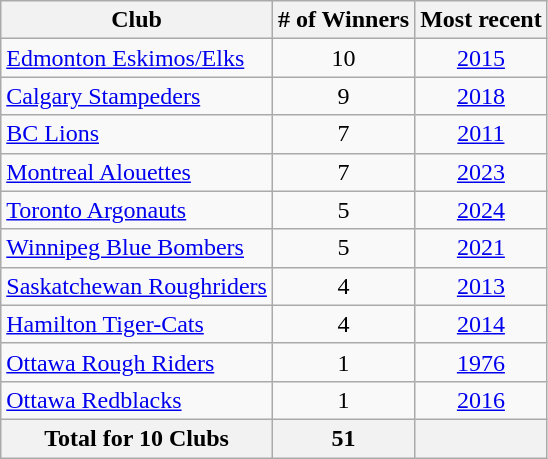<table class="wikitable sortable">
<tr>
<th>Club</th>
<th># of Winners</th>
<th>Most recent</th>
</tr>
<tr>
<td><a href='#'>Edmonton Eskimos/Elks</a></td>
<td style="text-align:center">10</td>
<td style="text-align:center"><a href='#'>2015</a></td>
</tr>
<tr>
<td><a href='#'>Calgary Stampeders</a></td>
<td style="text-align:center">9</td>
<td style="text-align:center"><a href='#'>2018</a></td>
</tr>
<tr>
<td><a href='#'>BC Lions</a></td>
<td style="text-align:center">7</td>
<td style="text-align:center"><a href='#'>2011</a></td>
</tr>
<tr>
<td><a href='#'>Montreal Alouettes</a></td>
<td style="text-align:center">7</td>
<td style="text-align:center"><a href='#'>2023</a></td>
</tr>
<tr>
<td><a href='#'>Toronto Argonauts</a></td>
<td style="text-align:center">5</td>
<td style="text-align:center"><a href='#'>2024</a></td>
</tr>
<tr>
<td><a href='#'>Winnipeg Blue Bombers</a></td>
<td style="text-align:center">5</td>
<td style="text-align:center"><a href='#'>2021</a></td>
</tr>
<tr>
<td><a href='#'>Saskatchewan Roughriders</a></td>
<td style="text-align:center">4</td>
<td style="text-align:center"><a href='#'>2013</a></td>
</tr>
<tr>
<td><a href='#'>Hamilton Tiger-Cats</a></td>
<td style="text-align:center">4</td>
<td style="text-align:center"><a href='#'>2014</a></td>
</tr>
<tr>
<td><a href='#'>Ottawa Rough Riders</a></td>
<td style="text-align:center">1</td>
<td style="text-align:center"><a href='#'>1976</a></td>
</tr>
<tr>
<td><a href='#'>Ottawa Redblacks</a></td>
<td style="text-align:center">1</td>
<td style="text-align:center"><a href='#'>2016</a></td>
</tr>
<tr>
<th>Total for 10 Clubs</th>
<th>51</th>
<th></th>
</tr>
</table>
